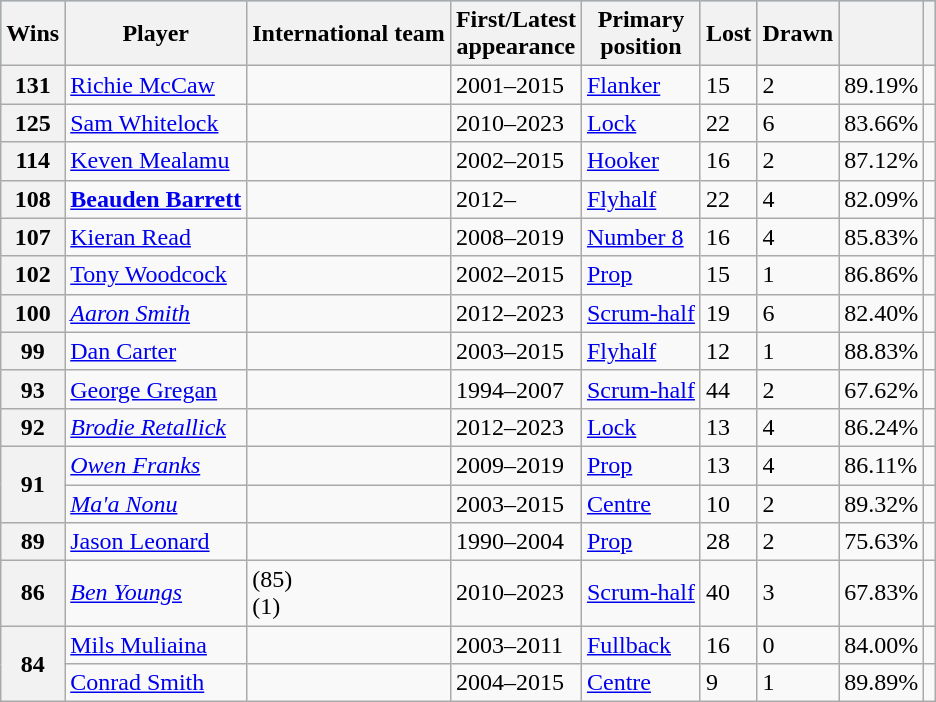<table class="wikitable sortable">
<tr bgcolor=#87cefa>
<th>Wins</th>
<th>Player</th>
<th>International team</th>
<th>First/Latest<br>appearance</th>
<th>Primary<br>position</th>
<th>Lost</th>
<th>Drawn</th>
<th></th>
<th class=unsortable></th>
</tr>
<tr>
<th>131</th>
<td><a href='#'>Richie McCaw</a></td>
<td></td>
<td>2001–2015</td>
<td><a href='#'>Flanker</a></td>
<td>15</td>
<td>2</td>
<td>89.19%</td>
<td></td>
</tr>
<tr>
<th>125</th>
<td><a href='#'>Sam Whitelock</a></td>
<td></td>
<td>2010–2023</td>
<td><a href='#'>Lock</a></td>
<td>22</td>
<td>6</td>
<td>83.66%</td>
<td></td>
</tr>
<tr>
<th>114</th>
<td><a href='#'>Keven Mealamu</a></td>
<td></td>
<td>2002–2015</td>
<td><a href='#'>Hooker</a></td>
<td>16</td>
<td>2</td>
<td>87.12%</td>
<td></td>
</tr>
<tr>
<th>108</th>
<td><strong><a href='#'>Beauden Barrett</a></strong></td>
<td></td>
<td>2012–</td>
<td><a href='#'>Flyhalf</a></td>
<td>22</td>
<td>4</td>
<td>82.09%</td>
<td></td>
</tr>
<tr>
<th>107</th>
<td><a href='#'>Kieran Read</a></td>
<td></td>
<td>2008–2019</td>
<td><a href='#'>Number 8</a></td>
<td>16</td>
<td>4</td>
<td>85.83%</td>
<td></td>
</tr>
<tr>
<th>102</th>
<td><a href='#'>Tony Woodcock</a></td>
<td></td>
<td>2002–2015</td>
<td><a href='#'>Prop</a></td>
<td>15</td>
<td>1</td>
<td>86.86%</td>
<td></td>
</tr>
<tr>
<th>100</th>
<td><em><a href='#'>Aaron Smith</a></em></td>
<td></td>
<td>2012–2023</td>
<td><a href='#'>Scrum-half</a></td>
<td>19</td>
<td>6</td>
<td>82.40%</td>
<td></td>
</tr>
<tr>
<th>99</th>
<td><a href='#'>Dan Carter</a></td>
<td></td>
<td>2003–2015</td>
<td><a href='#'>Flyhalf</a></td>
<td>12</td>
<td>1</td>
<td>88.83%</td>
<td></td>
</tr>
<tr>
<th>93</th>
<td><a href='#'>George Gregan</a></td>
<td></td>
<td>1994–2007</td>
<td><a href='#'>Scrum-half</a></td>
<td>44</td>
<td>2</td>
<td>67.62%</td>
<td></td>
</tr>
<tr>
<th>92</th>
<td><em><a href='#'>Brodie Retallick</a></em></td>
<td></td>
<td>2012–2023</td>
<td><a href='#'>Lock</a></td>
<td>13</td>
<td>4</td>
<td>86.24%</td>
<td></td>
</tr>
<tr>
<th rowspan=2>91</th>
<td><em><a href='#'>Owen Franks</a></em></td>
<td></td>
<td>2009–2019</td>
<td><a href='#'>Prop</a></td>
<td>13</td>
<td>4</td>
<td>86.11%</td>
<td></td>
</tr>
<tr>
<td><em><a href='#'>Ma'a Nonu</a></em></td>
<td></td>
<td>2003–2015</td>
<td><a href='#'>Centre</a></td>
<td>10</td>
<td>2</td>
<td>89.32%</td>
<td></td>
</tr>
<tr>
<th>89</th>
<td><a href='#'>Jason Leonard</a></td>
<td></td>
<td>1990–2004</td>
<td><a href='#'>Prop</a></td>
<td>28</td>
<td>2</td>
<td>75.63%</td>
<td></td>
</tr>
<tr>
<th>86</th>
<td><em><a href='#'>Ben Youngs</a></em></td>
<td> (85) <br>  (1)</td>
<td>2010–2023</td>
<td><a href='#'>Scrum-half</a></td>
<td>40</td>
<td>3</td>
<td>67.83%</td>
<td></td>
</tr>
<tr>
<th rowspan=2>84</th>
<td><a href='#'>Mils Muliaina</a></td>
<td></td>
<td>2003–2011</td>
<td><a href='#'>Fullback</a></td>
<td>16</td>
<td>0</td>
<td>84.00%</td>
<td></td>
</tr>
<tr>
<td><a href='#'>Conrad Smith</a></td>
<td></td>
<td>2004–2015</td>
<td><a href='#'>Centre</a></td>
<td>9</td>
<td>1</td>
<td>89.89%</td>
<td></td>
</tr>
</table>
